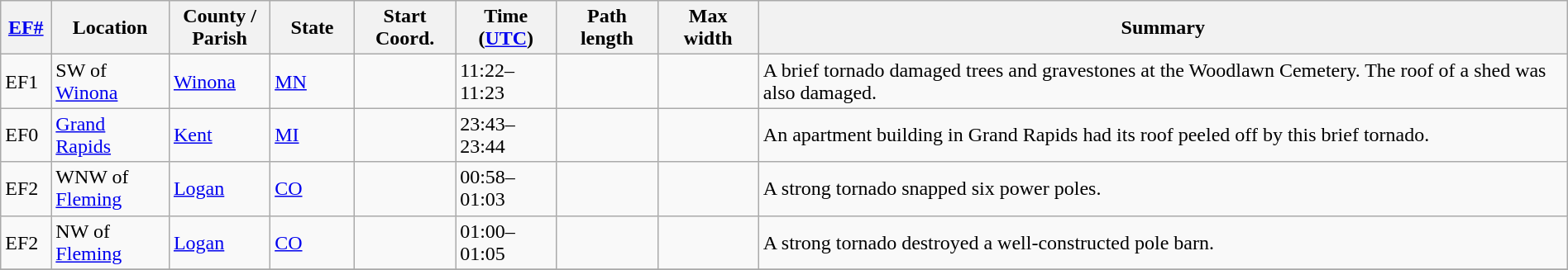<table class="wikitable sortable" style="width:100%;">
<tr>
<th scope="col"  style="width:3%; text-align:center;"><a href='#'>EF#</a></th>
<th scope="col"  style="width:7%; text-align:center;" class="unsortable">Location</th>
<th scope="col"  style="width:6%; text-align:center;" class="unsortable">County / Parish</th>
<th scope="col"  style="width:5%; text-align:center;">State</th>
<th scope="col"  style="width:6%; text-align:center;">Start Coord.</th>
<th scope="col"  style="width:6%; text-align:center;">Time (<a href='#'>UTC</a>)</th>
<th scope="col"  style="width:6%; text-align:center;">Path length</th>
<th scope="col"  style="width:6%; text-align:center;">Max width</th>
<th scope="col" class="unsortable" style="width:48%; text-align:center;">Summary</th>
</tr>
<tr>
<td bgcolor=>EF1</td>
<td>SW of <a href='#'>Winona</a></td>
<td><a href='#'>Winona</a></td>
<td><a href='#'>MN</a></td>
<td></td>
<td>11:22–11:23</td>
<td></td>
<td></td>
<td>A brief tornado damaged trees and gravestones at the Woodlawn Cemetery. The roof of a shed was also damaged.</td>
</tr>
<tr>
<td bgcolor=>EF0</td>
<td><a href='#'>Grand Rapids</a></td>
<td><a href='#'>Kent</a></td>
<td><a href='#'>MI</a></td>
<td></td>
<td>23:43–23:44</td>
<td></td>
<td></td>
<td>An apartment building in Grand Rapids had its roof peeled off by this brief tornado.</td>
</tr>
<tr>
<td bgcolor=>EF2</td>
<td>WNW of <a href='#'>Fleming</a></td>
<td><a href='#'>Logan</a></td>
<td><a href='#'>CO</a></td>
<td></td>
<td>00:58–01:03</td>
<td></td>
<td></td>
<td>A strong tornado snapped six power poles.</td>
</tr>
<tr>
<td bgcolor=>EF2</td>
<td>NW of <a href='#'>Fleming</a></td>
<td><a href='#'>Logan</a></td>
<td><a href='#'>CO</a></td>
<td></td>
<td>01:00–01:05</td>
<td></td>
<td></td>
<td>A strong tornado destroyed a well-constructed pole barn.</td>
</tr>
<tr>
</tr>
</table>
